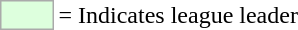<table>
<tr>
<td style="background:#DDFFDD; border:1px solid #aaa; width:2em;"></td>
<td>= Indicates league leader</td>
</tr>
</table>
